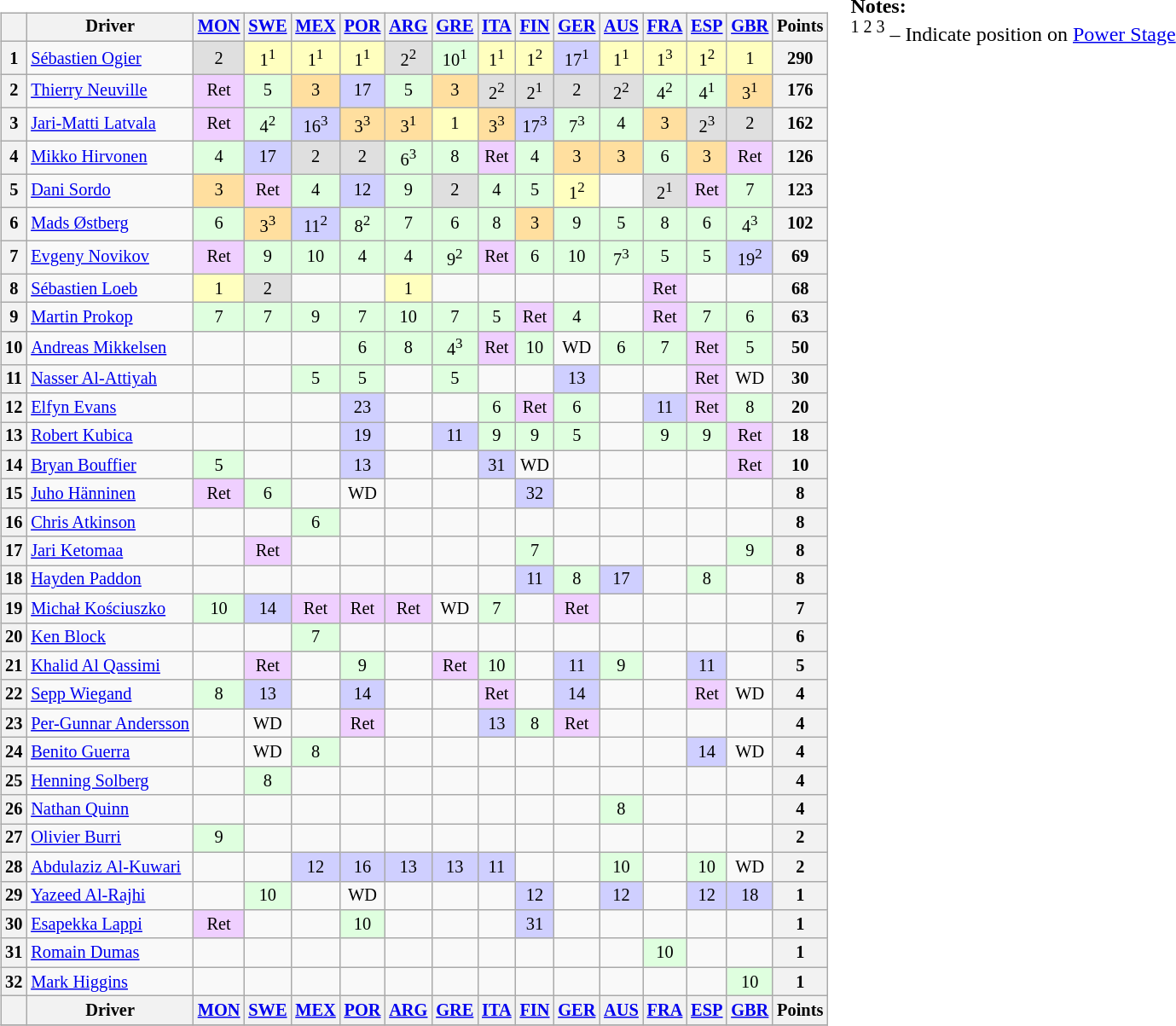<table>
<tr>
<td><br><table class="wikitable" style="font-size: 85%; text-align: center;">
<tr valign="top">
<th valign="middle"></th>
<th valign="middle">Driver</th>
<th><a href='#'>MON</a><br></th>
<th><a href='#'>SWE</a><br></th>
<th><a href='#'>MEX</a><br></th>
<th><a href='#'>POR</a><br></th>
<th><a href='#'>ARG</a><br></th>
<th><a href='#'>GRE</a><br></th>
<th><a href='#'>ITA</a><br></th>
<th><a href='#'>FIN</a><br></th>
<th><a href='#'>GER</a><br></th>
<th><a href='#'>AUS</a><br></th>
<th><a href='#'>FRA</a><br></th>
<th><a href='#'>ESP</a><br></th>
<th><a href='#'>GBR</a><br></th>
<th valign="middle">Points</th>
</tr>
<tr>
<th>1</th>
<td align=left> <a href='#'>Sébastien Ogier</a></td>
<td style="background:#dfdfdf;">2</td>
<td style="background:#ffffbf;">1<sup>1</sup></td>
<td style="background:#ffffbf;">1<sup>1</sup></td>
<td style="background:#ffffbf;">1<sup>1</sup></td>
<td style="background:#dfdfdf;">2<sup>2</sup></td>
<td style="background:#dfffdf;">10<sup>1</sup></td>
<td style="background:#ffffbf;">1<sup>1</sup></td>
<td style="background:#ffffbf;">1<sup>2</sup></td>
<td style="background:#cfcfff;">17<sup>1</sup></td>
<td style="background:#ffffbf;">1<sup>1</sup></td>
<td style="background:#ffffbf;">1<sup>3</sup></td>
<td style="background:#ffffbf;">1<sup>2</sup></td>
<td style="background:#ffffbf;">1</td>
<th>290</th>
</tr>
<tr>
<th>2</th>
<td align=left> <a href='#'>Thierry Neuville</a></td>
<td style="background:#efcfff;">Ret</td>
<td style="background:#dfffdf;">5</td>
<td style="background:#ffdf9f;">3</td>
<td style="background:#cfcfff;">17</td>
<td style="background:#dfffdf;">5</td>
<td style="background:#ffdf9f;">3</td>
<td style="background:#dfdfdf;">2<sup>2</sup></td>
<td style="background:#dfdfdf;">2<sup>1</sup></td>
<td style="background:#dfdfdf;">2</td>
<td style="background:#dfdfdf;">2<sup>2</sup></td>
<td style="background:#dfffdf;">4<sup>2</sup></td>
<td style="background:#dfffdf;">4<sup>1</sup></td>
<td style="background:#ffdf9f;">3<sup>1</sup></td>
<th>176</th>
</tr>
<tr>
<th>3</th>
<td align=left> <a href='#'>Jari-Matti Latvala</a></td>
<td style="background:#efcfff;">Ret</td>
<td style="background:#dfffdf;">4<sup>2</sup></td>
<td style="background:#cfcfff;">16<sup>3</sup></td>
<td style="background:#ffdf9f;">3<sup>3</sup></td>
<td style="background:#ffdf9f;">3<sup>1</sup></td>
<td style="background:#ffffbf;">1</td>
<td style="background:#ffdf9f;">3<sup>3</sup></td>
<td style="background:#cfcfff;">17<sup>3</sup></td>
<td style="background:#dfffdf;">7<sup>3</sup></td>
<td style="background:#dfffdf;">4</td>
<td style="background:#ffdf9f;">3</td>
<td style="background:#dfdfdf;">2<sup>3</sup></td>
<td style="background:#dfdfdf;">2</td>
<th>162</th>
</tr>
<tr>
<th>4</th>
<td align=left> <a href='#'>Mikko Hirvonen</a></td>
<td style="background:#dfffdf;">4</td>
<td style="background:#cfcfff;">17</td>
<td style="background:#dfdfdf;">2</td>
<td style="background:#dfdfdf;">2</td>
<td style="background:#dfffdf;">6<sup>3</sup></td>
<td style="background:#dfffdf;">8</td>
<td style="background:#efcfff;">Ret</td>
<td style="background:#dfffdf;">4</td>
<td style="background:#ffdf9f;">3</td>
<td style="background:#ffdf9f;">3</td>
<td style="background:#dfffdf;">6</td>
<td style="background:#ffdf9f;">3</td>
<td style="background:#efcfff;">Ret</td>
<th>126</th>
</tr>
<tr>
<th>5</th>
<td align=left> <a href='#'>Dani Sordo</a></td>
<td style="background:#ffdf9f;">3</td>
<td style="background:#efcfff;">Ret</td>
<td style="background:#dfffdf;">4</td>
<td style="background:#cfcfff;">12</td>
<td style="background:#dfffdf;">9</td>
<td style="background:#dfdfdf;">2</td>
<td style="background:#dfffdf;">4</td>
<td style="background:#dfffdf;">5</td>
<td style="background:#ffffbf;">1<sup>2</sup></td>
<td></td>
<td style="background:#dfdfdf;">2<sup>1</sup></td>
<td style="background:#efcfff;">Ret</td>
<td style="background:#dfffdf;">7</td>
<th>123</th>
</tr>
<tr>
<th>6</th>
<td align=left> <a href='#'>Mads Østberg</a></td>
<td style="background:#dfffdf;">6</td>
<td style="background:#ffdf9f;">3<sup>3</sup></td>
<td style="background:#cfcfff;">11<sup>2</sup></td>
<td style="background:#dfffdf;">8<sup>2</sup></td>
<td style="background:#dfffdf;">7</td>
<td style="background:#dfffdf;">6</td>
<td style="background:#dfffdf;">8</td>
<td style="background:#ffdf9f;">3</td>
<td style="background:#dfffdf;">9</td>
<td style="background:#dfffdf;">5</td>
<td style="background:#dfffdf;">8</td>
<td style="background:#dfffdf;">6</td>
<td style="background:#dfffdf;">4<sup>3</sup></td>
<th>102</th>
</tr>
<tr>
<th>7</th>
<td align=left> <a href='#'>Evgeny Novikov</a></td>
<td style="background:#efcfff;">Ret</td>
<td style="background:#dfffdf;">9</td>
<td style="background:#dfffdf;">10</td>
<td style="background:#dfffdf;">4</td>
<td style="background:#dfffdf;">4</td>
<td style="background:#dfffdf;">9<sup>2</sup></td>
<td style="background:#efcfff;">Ret</td>
<td style="background:#dfffdf;">6</td>
<td style="background:#dfffdf;">10</td>
<td style="background:#dfffdf;">7<sup>3</sup></td>
<td style="background:#dfffdf;">5</td>
<td style="background:#dfffdf;">5</td>
<td style="background:#cfcfff;">19<sup>2</sup></td>
<th>69</th>
</tr>
<tr>
<th>8</th>
<td align=left> <a href='#'>Sébastien Loeb</a></td>
<td style="background:#ffffbf;">1</td>
<td style="background:#dfdfdf;">2</td>
<td></td>
<td></td>
<td style="background:#ffffbf;">1</td>
<td></td>
<td></td>
<td></td>
<td></td>
<td></td>
<td style="background:#efcfff;">Ret</td>
<td></td>
<td></td>
<th>68</th>
</tr>
<tr>
<th>9</th>
<td align=left> <a href='#'>Martin Prokop</a></td>
<td style="background:#dfffdf;">7</td>
<td style="background:#dfffdf;">7</td>
<td style="background:#dfffdf;">9</td>
<td style="background:#dfffdf;">7</td>
<td style="background:#dfffdf;">10</td>
<td style="background:#dfffdf;">7</td>
<td style="background:#dfffdf;">5</td>
<td style="background:#efcfff;">Ret</td>
<td style="background:#dfffdf;">4</td>
<td></td>
<td style="background:#efcfff;">Ret</td>
<td style="background:#dfffdf;">7</td>
<td style="background:#dfffdf;">6</td>
<th>63</th>
</tr>
<tr>
<th>10</th>
<td align=left> <a href='#'>Andreas Mikkelsen</a></td>
<td></td>
<td></td>
<td></td>
<td style="background:#dfffdf;">6</td>
<td style="background:#dfffdf;">8</td>
<td style="background:#dfffdf;">4<sup>3</sup></td>
<td style="background:#efcfff;">Ret</td>
<td style="background:#dfffdf;">10</td>
<td>WD</td>
<td style="background:#dfffdf;">6</td>
<td style="background:#dfffdf;">7</td>
<td style="background:#efcfff;">Ret</td>
<td style="background:#dfffdf;">5</td>
<th>50</th>
</tr>
<tr>
<th>11</th>
<td align=left> <a href='#'>Nasser Al-Attiyah</a></td>
<td></td>
<td></td>
<td style="background:#dfffdf;">5</td>
<td style="background:#dfffdf;">5</td>
<td></td>
<td style="background:#dfffdf;">5</td>
<td></td>
<td></td>
<td style="background:#cfcfff;">13</td>
<td></td>
<td></td>
<td style="background:#efcfff;">Ret</td>
<td>WD</td>
<th>30</th>
</tr>
<tr>
<th>12</th>
<td align=left> <a href='#'>Elfyn Evans</a></td>
<td></td>
<td></td>
<td></td>
<td style="background:#cfcfff;">23</td>
<td></td>
<td></td>
<td style="background:#dfffdf;">6</td>
<td style="background:#efcfff;">Ret</td>
<td style="background:#dfffdf;">6</td>
<td></td>
<td style="background:#cfcfff;">11</td>
<td style="background:#efcfff;">Ret</td>
<td style="background:#dfffdf;">8</td>
<th>20</th>
</tr>
<tr>
<th>13</th>
<td align=left> <a href='#'>Robert Kubica</a></td>
<td></td>
<td></td>
<td></td>
<td style="background:#cfcfff;">19</td>
<td></td>
<td style="background:#cfcfff;">11</td>
<td style="background:#dfffdf;">9</td>
<td style="background:#dfffdf;">9</td>
<td style="background:#dfffdf;">5</td>
<td></td>
<td style="background:#dfffdf;">9</td>
<td style="background:#dfffdf;">9</td>
<td style="background:#efcfff;">Ret</td>
<th>18</th>
</tr>
<tr>
<th>14</th>
<td align=left> <a href='#'>Bryan Bouffier</a></td>
<td style="background:#dfffdf;">5</td>
<td></td>
<td></td>
<td style="background:#cfcfff;">13</td>
<td></td>
<td></td>
<td style="background:#cfcfff;">31</td>
<td>WD</td>
<td></td>
<td></td>
<td></td>
<td></td>
<td style="background:#efcfff;">Ret</td>
<th>10</th>
</tr>
<tr>
<th>15</th>
<td align=left> <a href='#'>Juho Hänninen</a></td>
<td style="background:#efcfff;">Ret</td>
<td style="background:#dfffdf;">6</td>
<td></td>
<td>WD</td>
<td></td>
<td></td>
<td></td>
<td style="background:#cfcfff;">32</td>
<td></td>
<td></td>
<td></td>
<td></td>
<td></td>
<th>8</th>
</tr>
<tr>
<th>16</th>
<td align=left> <a href='#'>Chris Atkinson</a></td>
<td></td>
<td></td>
<td style="background:#dfffdf;">6</td>
<td></td>
<td></td>
<td></td>
<td></td>
<td></td>
<td></td>
<td></td>
<td></td>
<td></td>
<td></td>
<th>8</th>
</tr>
<tr>
<th>17</th>
<td align=left> <a href='#'>Jari Ketomaa</a></td>
<td></td>
<td style="background:#efcfff;">Ret</td>
<td></td>
<td></td>
<td></td>
<td></td>
<td></td>
<td style="background:#dfffdf;">7</td>
<td></td>
<td></td>
<td></td>
<td></td>
<td style="background:#dfffdf;">9</td>
<th>8</th>
</tr>
<tr>
<th>18</th>
<td align=left> <a href='#'>Hayden Paddon</a></td>
<td></td>
<td></td>
<td></td>
<td></td>
<td></td>
<td></td>
<td></td>
<td style="background:#cfcfff;">11</td>
<td style="background:#dfffdf;">8</td>
<td style="background:#cfcfff;">17</td>
<td></td>
<td style="background:#dfffdf;">8</td>
<td></td>
<th>8</th>
</tr>
<tr>
<th>19</th>
<td align=left> <a href='#'>Michał Kościuszko</a></td>
<td style="background:#dfffdf;">10</td>
<td style="background:#cfcfff;">14</td>
<td style="background:#efcfff;">Ret</td>
<td style="background:#efcfff;">Ret</td>
<td style="background:#efcfff;">Ret</td>
<td>WD</td>
<td style="background:#dfffdf;">7</td>
<td></td>
<td style="background:#efcfff;">Ret</td>
<td></td>
<td></td>
<td></td>
<td></td>
<th>7</th>
</tr>
<tr>
<th>20</th>
<td align=left> <a href='#'>Ken Block</a></td>
<td></td>
<td></td>
<td style="background:#dfffdf;">7</td>
<td></td>
<td></td>
<td></td>
<td></td>
<td></td>
<td></td>
<td></td>
<td></td>
<td></td>
<td></td>
<th>6</th>
</tr>
<tr>
<th>21</th>
<td align=left> <a href='#'>Khalid Al Qassimi</a></td>
<td></td>
<td style="background:#efcfff;">Ret</td>
<td></td>
<td style="background:#dfffdf;">9</td>
<td></td>
<td style="background:#efcfff;">Ret</td>
<td style="background:#dfffdf;">10</td>
<td></td>
<td style="background:#cfcfff;">11</td>
<td style="background:#dfffdf;">9</td>
<td></td>
<td style="background:#cfcfff;">11</td>
<td></td>
<th>5</th>
</tr>
<tr>
<th>22</th>
<td align=left> <a href='#'>Sepp Wiegand</a></td>
<td style="background:#dfffdf;">8</td>
<td style="background:#cfcfff;">13</td>
<td></td>
<td style="background:#cfcfff;">14</td>
<td></td>
<td></td>
<td style="background:#efcfff;">Ret</td>
<td></td>
<td style="background:#cfcfff;">14</td>
<td></td>
<td></td>
<td style="background:#efcfff;">Ret</td>
<td>WD</td>
<th>4</th>
</tr>
<tr>
<th>23</th>
<td align=left nowrap> <a href='#'>Per-Gunnar Andersson</a></td>
<td></td>
<td>WD</td>
<td></td>
<td style="background:#efcfff;">Ret</td>
<td></td>
<td></td>
<td style="background:#cfcfff;">13</td>
<td style="background:#dfffdf;">8</td>
<td style="background:#efcfff;">Ret</td>
<td></td>
<td></td>
<td></td>
<td></td>
<th>4</th>
</tr>
<tr>
<th>24</th>
<td align=left> <a href='#'>Benito Guerra</a></td>
<td></td>
<td>WD</td>
<td style="background:#dfffdf;">8</td>
<td></td>
<td></td>
<td></td>
<td></td>
<td></td>
<td></td>
<td></td>
<td></td>
<td style="background:#cfcfff;">14</td>
<td>WD</td>
<th>4</th>
</tr>
<tr>
<th>25</th>
<td align=left> <a href='#'>Henning Solberg</a></td>
<td></td>
<td style="background:#dfffdf;">8</td>
<td></td>
<td></td>
<td></td>
<td></td>
<td></td>
<td></td>
<td></td>
<td></td>
<td></td>
<td></td>
<td></td>
<th>4</th>
</tr>
<tr>
<th>26</th>
<td align=left> <a href='#'>Nathan Quinn</a></td>
<td></td>
<td></td>
<td></td>
<td></td>
<td></td>
<td></td>
<td></td>
<td></td>
<td></td>
<td style="background:#dfffdf;">8</td>
<td></td>
<td></td>
<td></td>
<th>4</th>
</tr>
<tr>
<th>27</th>
<td align=left> <a href='#'>Olivier Burri</a></td>
<td style="background:#dfffdf;">9</td>
<td></td>
<td></td>
<td></td>
<td></td>
<td></td>
<td></td>
<td></td>
<td></td>
<td></td>
<td></td>
<td></td>
<td></td>
<th>2</th>
</tr>
<tr>
<th>28</th>
<td align=left> <a href='#'>Abdulaziz Al-Kuwari</a></td>
<td></td>
<td></td>
<td style="background:#cfcfff;">12</td>
<td style="background:#cfcfff;">16</td>
<td style="background:#cfcfff;">13</td>
<td style="background:#cfcfff;">13</td>
<td style="background:#cfcfff;">11</td>
<td></td>
<td></td>
<td style="background:#dfffdf;">10</td>
<td></td>
<td style="background:#dfffdf;">10</td>
<td>WD</td>
<th>2</th>
</tr>
<tr>
<th>29</th>
<td align=left> <a href='#'>Yazeed Al-Rajhi</a></td>
<td></td>
<td style="background:#dfffdf;">10</td>
<td></td>
<td>WD</td>
<td></td>
<td></td>
<td></td>
<td style="background:#cfcfff;">12</td>
<td></td>
<td style="background:#cfcfff;">12</td>
<td></td>
<td style="background:#cfcfff;">12</td>
<td style="background:#cfcfff;">18</td>
<th>1</th>
</tr>
<tr>
<th>30</th>
<td align=left> <a href='#'>Esapekka Lappi</a></td>
<td style="background:#efcfff;">Ret</td>
<td></td>
<td></td>
<td style="background:#dfffdf;">10</td>
<td></td>
<td></td>
<td></td>
<td style="background:#cfcfff;">31</td>
<td></td>
<td></td>
<td></td>
<td></td>
<td></td>
<th>1</th>
</tr>
<tr>
<th>31</th>
<td align=left> <a href='#'>Romain Dumas</a></td>
<td></td>
<td></td>
<td></td>
<td></td>
<td></td>
<td></td>
<td></td>
<td></td>
<td></td>
<td></td>
<td style="background:#dfffdf;">10</td>
<td></td>
<td></td>
<th>1</th>
</tr>
<tr>
<th>32</th>
<td align=left> <a href='#'>Mark Higgins</a></td>
<td></td>
<td></td>
<td></td>
<td></td>
<td></td>
<td></td>
<td></td>
<td></td>
<td></td>
<td></td>
<td></td>
<td></td>
<td style="background:#dfffdf;">10</td>
<th>1</th>
</tr>
<tr valign="top">
<th valign="middle"></th>
<th valign="middle">Driver</th>
<th><a href='#'>MON</a><br></th>
<th><a href='#'>SWE</a><br></th>
<th><a href='#'>MEX</a><br></th>
<th><a href='#'>POR</a><br></th>
<th><a href='#'>ARG</a><br></th>
<th><a href='#'>GRE</a><br></th>
<th><a href='#'>ITA</a><br></th>
<th><a href='#'>FIN</a><br></th>
<th><a href='#'>GER</a><br></th>
<th><a href='#'>AUS</a><br></th>
<th><a href='#'>FRA</a><br></th>
<th><a href='#'>ESP</a><br></th>
<th><a href='#'>GBR</a><br></th>
<th valign="middle">Points</th>
</tr>
<tr>
</tr>
</table>
</td>
<td valign="top"><br>
<span><strong>Notes:</strong><br>
<sup>1 2 3</sup> – Indicate position on <a href='#'>Power Stage</a></span></td>
</tr>
</table>
